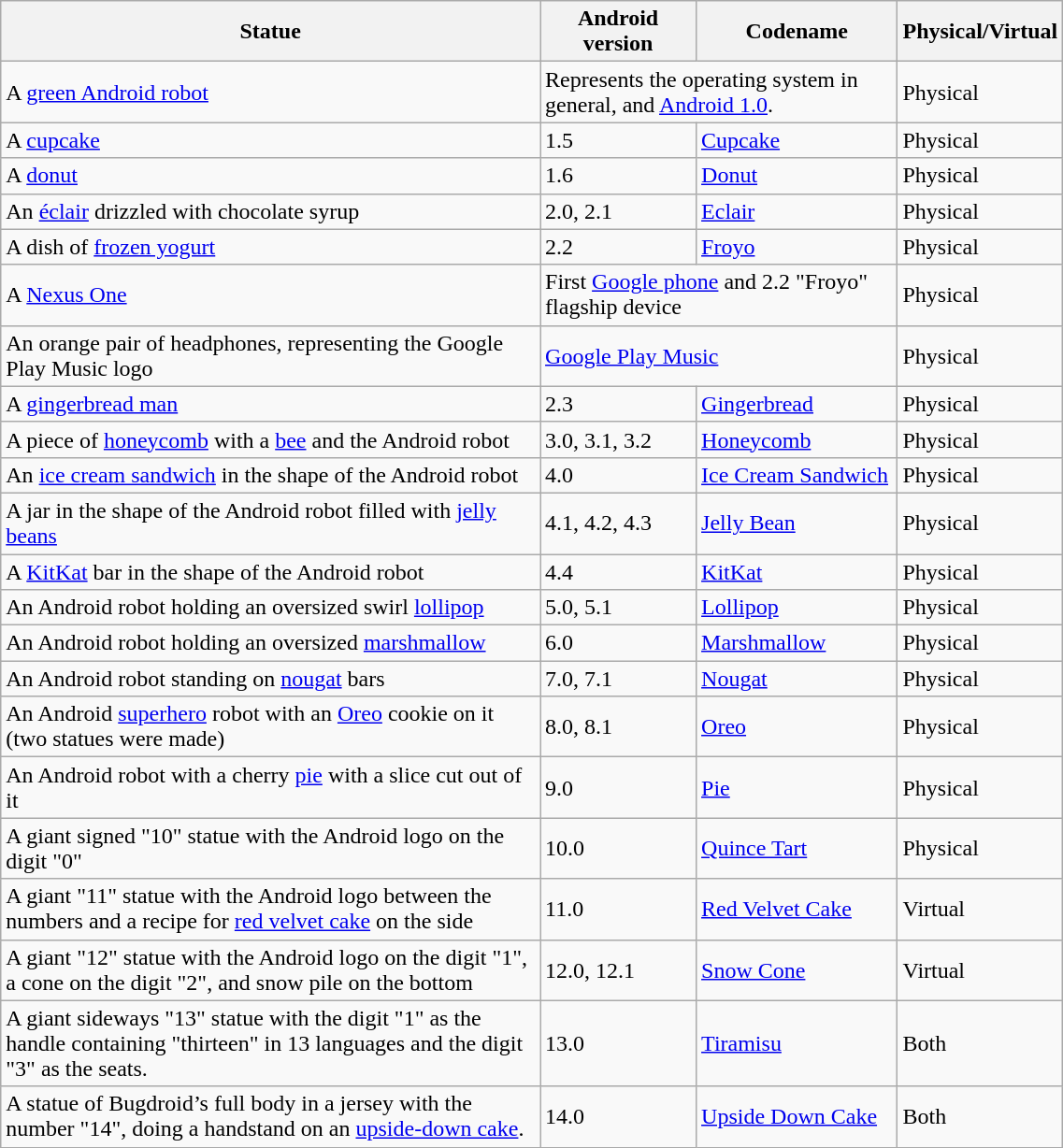<table class="wikitable" style="width: 60%;">
<tr>
<th>Statue</th>
<th>Android version</th>
<th>Codename</th>
<th>Physical/Virtual</th>
</tr>
<tr>
<td>A <a href='#'>green Android robot</a></td>
<td colspan=2>Represents the operating system in general, and <a href='#'>Android 1.0</a>.</td>
<td>Physical</td>
</tr>
<tr>
<td>A <a href='#'>cupcake</a></td>
<td>1.5</td>
<td><a href='#'>Cupcake</a></td>
<td>Physical</td>
</tr>
<tr>
<td>A <a href='#'>donut</a></td>
<td>1.6</td>
<td><a href='#'>Donut</a></td>
<td>Physical</td>
</tr>
<tr>
<td>An <a href='#'>éclair</a> drizzled with chocolate syrup</td>
<td>2.0, 2.1</td>
<td><a href='#'>Eclair</a></td>
<td>Physical</td>
</tr>
<tr>
<td>A dish of <a href='#'>frozen yogurt</a></td>
<td>2.2</td>
<td><a href='#'>Froyo</a></td>
<td>Physical</td>
</tr>
<tr>
<td>A <a href='#'>Nexus One</a></td>
<td colspan=2>First <a href='#'>Google phone</a> and 2.2 "Froyo" flagship device</td>
<td>Physical</td>
</tr>
<tr>
<td>An orange pair of headphones, representing the Google Play Music logo</td>
<td colspan=2><a href='#'>Google Play Music</a></td>
<td>Physical</td>
</tr>
<tr>
<td>A <a href='#'>gingerbread man</a></td>
<td>2.3</td>
<td><a href='#'>Gingerbread</a></td>
<td>Physical</td>
</tr>
<tr>
<td>A piece of <a href='#'>honeycomb</a> with a <a href='#'>bee</a> and the Android robot</td>
<td>3.0, 3.1, 3.2</td>
<td><a href='#'>Honeycomb</a></td>
<td>Physical</td>
</tr>
<tr>
<td>An <a href='#'>ice cream sandwich</a> in the shape of the Android robot</td>
<td>4.0</td>
<td><a href='#'>Ice Cream Sandwich</a></td>
<td>Physical</td>
</tr>
<tr>
<td>A jar in the shape of the Android robot filled with <a href='#'>jelly beans</a></td>
<td>4.1, 4.2, 4.3</td>
<td><a href='#'>Jelly Bean</a></td>
<td>Physical</td>
</tr>
<tr>
<td>A <a href='#'>KitKat</a> bar in the shape of the Android robot</td>
<td>4.4</td>
<td><a href='#'>KitKat</a></td>
<td>Physical</td>
</tr>
<tr>
<td>An Android robot holding an oversized swirl <a href='#'>lollipop</a></td>
<td>5.0, 5.1</td>
<td><a href='#'>Lollipop</a></td>
<td>Physical</td>
</tr>
<tr>
<td>An Android robot holding an oversized <a href='#'>marshmallow</a></td>
<td>6.0</td>
<td><a href='#'>Marshmallow</a></td>
<td>Physical</td>
</tr>
<tr>
<td>An Android robot standing on <a href='#'>nougat</a> bars</td>
<td>7.0, 7.1</td>
<td><a href='#'>Nougat</a></td>
<td>Physical</td>
</tr>
<tr>
<td>An Android <a href='#'>superhero</a> robot with an <a href='#'>Oreo</a> cookie on it (two statues were made)</td>
<td>8.0, 8.1</td>
<td><a href='#'>Oreo</a></td>
<td>Physical</td>
</tr>
<tr>
<td>An Android robot with a cherry <a href='#'>pie</a> with a slice cut out of it</td>
<td>9.0</td>
<td><a href='#'>Pie</a></td>
<td>Physical</td>
</tr>
<tr>
<td>A giant signed "10" statue with the Android logo on the digit "0"</td>
<td>10.0</td>
<td><a href='#'>Quince Tart</a></td>
<td>Physical</td>
</tr>
<tr>
<td>A giant "11" statue with the Android logo between the numbers and a recipe for <a href='#'>red velvet cake</a> on the side</td>
<td>11.0</td>
<td><a href='#'>Red Velvet Cake</a></td>
<td>Virtual</td>
</tr>
<tr>
<td>A giant "12" statue with the Android logo on the digit "1", a cone on the digit "2", and snow pile on the bottom</td>
<td>12.0, 12.1</td>
<td><a href='#'>Snow Cone</a></td>
<td>Virtual</td>
</tr>
<tr>
<td>A giant sideways "13" statue with the digit "1" as the handle containing "thirteen" in 13 languages and the digit "3" as the seats.</td>
<td>13.0</td>
<td><a href='#'>Tiramisu</a></td>
<td>Both</td>
</tr>
<tr>
<td>A statue of Bugdroid’s full body in a jersey with the number "14", doing a handstand on an <a href='#'>upside-down cake</a>.</td>
<td>14.0</td>
<td><a href='#'>Upside Down Cake</a></td>
<td>Both</td>
</tr>
</table>
